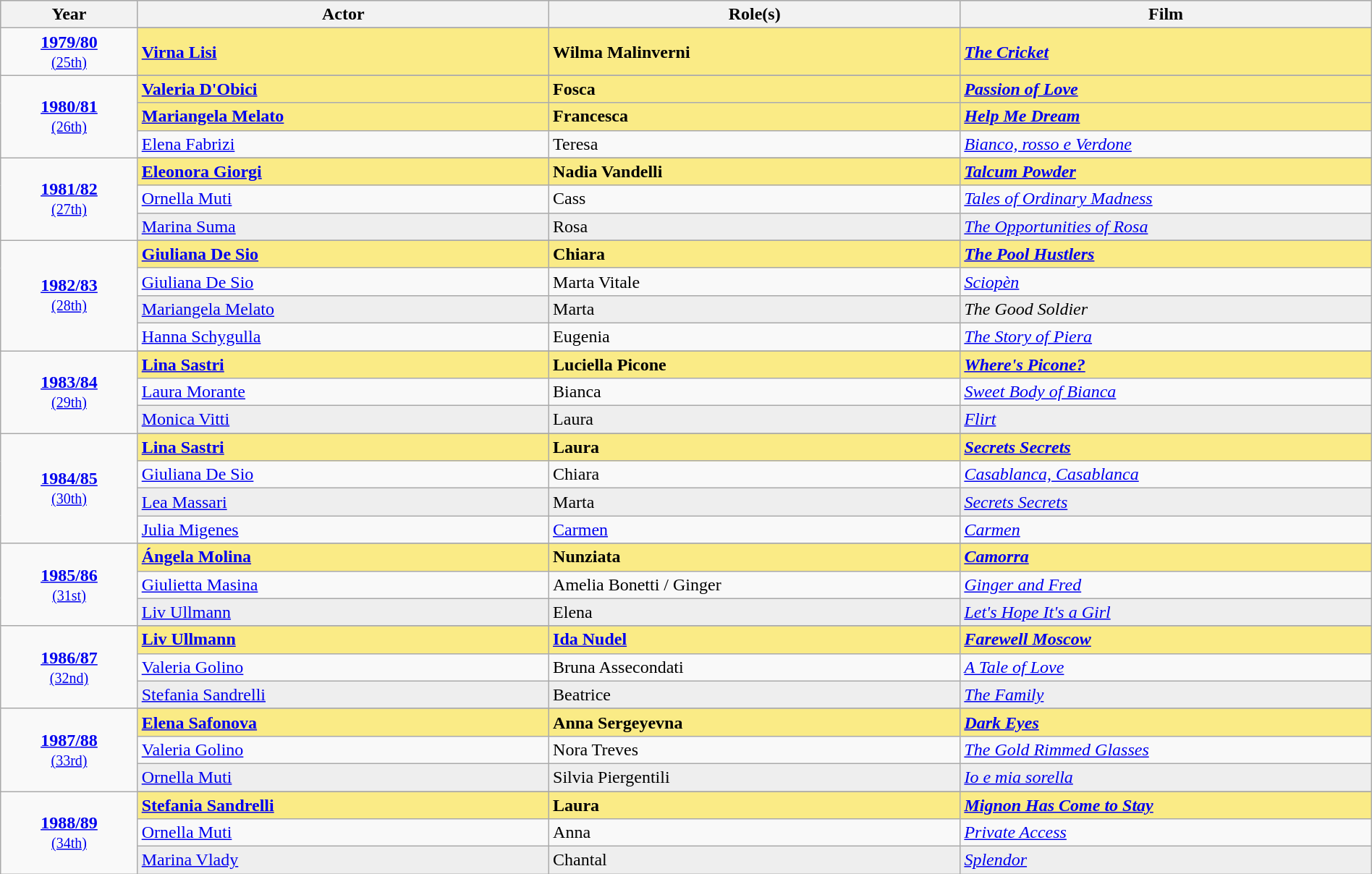<table class="wikitable" style="width:100%">
<tr bgcolor="#bebebe">
<th width="10%">Year</th>
<th width="30%">Actor</th>
<th width="30%">Role(s)</th>
<th width="30%">Film</th>
</tr>
<tr>
<td rowspan=2 style="text-align:center"><strong><a href='#'>1979/80</a></strong><br><small><a href='#'>(25th)</a></small></td>
</tr>
<tr style="background:#FAEB86">
<td><strong><a href='#'>Virna Lisi</a></strong></td>
<td><strong>Wilma Malinverni</strong></td>
<td><strong><em><a href='#'>The Cricket</a></em></strong></td>
</tr>
<tr>
<td rowspan=4 style="text-align:center"><strong><a href='#'>1980/81</a></strong><br><small><a href='#'>(26th)</a></small></td>
</tr>
<tr style="background:#FAEB86">
<td><strong><a href='#'>Valeria D'Obici</a></strong></td>
<td><strong>Fosca</strong></td>
<td><strong><em><a href='#'>Passion of Love</a></em></strong></td>
</tr>
<tr style="background:#FAEB86">
<td><strong><a href='#'>Mariangela Melato</a></strong></td>
<td><strong>Francesca</strong></td>
<td><strong><em><a href='#'>Help Me Dream</a></em></strong></td>
</tr>
<tr>
<td><a href='#'>Elena Fabrizi</a></td>
<td>Teresa</td>
<td><em><a href='#'>Bianco, rosso e Verdone</a></em></td>
</tr>
<tr>
<td rowspan=4 style="text-align:center"><strong><a href='#'>1981/82</a></strong><br><small><a href='#'>(27th)</a></small></td>
</tr>
<tr style="background:#FAEB86">
<td><strong><a href='#'>Eleonora Giorgi</a></strong></td>
<td><strong>Nadia Vandelli</strong></td>
<td><strong><em><a href='#'>Talcum Powder</a></em></strong></td>
</tr>
<tr>
<td><a href='#'>Ornella Muti</a></td>
<td>Cass</td>
<td><em><a href='#'>Tales of Ordinary Madness</a></em></td>
</tr>
<tr style="background:#eee;">
<td><a href='#'>Marina Suma</a></td>
<td>Rosa</td>
<td><em><a href='#'>The Opportunities of Rosa</a></em></td>
</tr>
<tr>
<td rowspan=5 style="text-align:center"><strong><a href='#'>1982/83</a></strong><br><small><a href='#'>(28th)</a></small></td>
</tr>
<tr style="background:#FAEB86">
<td><strong><a href='#'>Giuliana De Sio</a></strong></td>
<td><strong>Chiara</strong></td>
<td><strong><em><a href='#'>The Pool Hustlers</a></em></strong></td>
</tr>
<tr>
<td><a href='#'>Giuliana De Sio</a></td>
<td>Marta Vitale</td>
<td><em><a href='#'>Sciopèn</a></em></td>
</tr>
<tr style="background:#eee;">
<td><a href='#'>Mariangela Melato</a></td>
<td>Marta</td>
<td><em>The Good Soldier</em></td>
</tr>
<tr>
<td><a href='#'>Hanna Schygulla</a></td>
<td>Eugenia</td>
<td><em><a href='#'>The Story of Piera</a></em></td>
</tr>
<tr>
<td rowspan=4 style="text-align:center"><strong><a href='#'>1983/84</a></strong><br><small><a href='#'>(29th)</a></small></td>
</tr>
<tr style="background:#FAEB86">
<td><strong><a href='#'>Lina Sastri</a></strong></td>
<td><strong>Luciella Picone</strong></td>
<td><strong><em><a href='#'>Where's Picone?</a></em></strong></td>
</tr>
<tr>
<td><a href='#'>Laura Morante</a></td>
<td>Bianca</td>
<td><em><a href='#'>Sweet Body of Bianca</a></em></td>
</tr>
<tr style="background:#eee;">
<td><a href='#'>Monica Vitti</a></td>
<td>Laura</td>
<td><em><a href='#'>Flirt</a></em></td>
</tr>
<tr>
<td rowspan=5 style="text-align:center"><strong><a href='#'>1984/85</a></strong><br><small><a href='#'>(30th)</a></small></td>
</tr>
<tr style="background:#FAEB86">
<td><strong><a href='#'>Lina Sastri</a></strong></td>
<td><strong>Laura</strong></td>
<td><strong><em><a href='#'>Secrets Secrets</a></em></strong></td>
</tr>
<tr>
<td><a href='#'>Giuliana De Sio</a></td>
<td>Chiara</td>
<td><em><a href='#'>Casablanca, Casablanca</a></em></td>
</tr>
<tr style="background:#eee;">
<td><a href='#'>Lea Massari</a></td>
<td>Marta</td>
<td><em><a href='#'>Secrets Secrets</a></em></td>
</tr>
<tr>
<td><a href='#'>Julia Migenes</a></td>
<td><a href='#'>Carmen</a></td>
<td><em><a href='#'>Carmen</a></em></td>
</tr>
<tr>
<td rowspan=4 style="text-align:center"><strong><a href='#'>1985/86</a></strong><br><small><a href='#'>(31st)</a></small></td>
</tr>
<tr style="background:#FAEB86">
<td><strong><a href='#'>Ángela Molina</a></strong></td>
<td><strong>Nunziata</strong></td>
<td><strong><em><a href='#'>Camorra</a></em></strong></td>
</tr>
<tr>
<td><a href='#'>Giulietta Masina</a></td>
<td>Amelia Bonetti / Ginger</td>
<td><em><a href='#'>Ginger and Fred</a></em></td>
</tr>
<tr style="background:#eee;">
<td><a href='#'>Liv Ullmann</a></td>
<td>Elena</td>
<td><em><a href='#'>Let's Hope It's a Girl</a></em></td>
</tr>
<tr>
<td rowspan=4 style="text-align:center"><strong><a href='#'>1986/87</a></strong><br><small><a href='#'>(32nd)</a></small></td>
</tr>
<tr style="background:#FAEB86">
<td><strong><a href='#'>Liv Ullmann</a></strong></td>
<td><strong><a href='#'>Ida Nudel</a></strong></td>
<td><strong><em><a href='#'>Farewell Moscow</a></em></strong></td>
</tr>
<tr>
<td><a href='#'>Valeria Golino</a></td>
<td>Bruna Assecondati</td>
<td><em><a href='#'>A Tale of Love</a></em></td>
</tr>
<tr style="background:#eee;">
<td><a href='#'>Stefania Sandrelli</a></td>
<td>Beatrice</td>
<td><em><a href='#'>The Family</a></em></td>
</tr>
<tr>
<td rowspan=4 style="text-align:center"><strong><a href='#'>1987/88</a></strong><br><small><a href='#'>(33rd)</a></small></td>
</tr>
<tr style="background:#FAEB86">
<td><strong><a href='#'>Elena Safonova</a></strong></td>
<td><strong>Anna Sergeyevna</strong></td>
<td><strong><em><a href='#'>Dark Eyes</a></em></strong></td>
</tr>
<tr>
<td><a href='#'>Valeria Golino</a></td>
<td>Nora Treves</td>
<td><em><a href='#'>The Gold Rimmed Glasses</a></em></td>
</tr>
<tr style="background:#eee;">
<td><a href='#'>Ornella Muti</a></td>
<td>Silvia Piergentili</td>
<td><em><a href='#'>Io e mia sorella</a></em></td>
</tr>
<tr>
<td rowspan=4 style="text-align:center"><strong><a href='#'>1988/89</a></strong><br><small><a href='#'>(34th)</a></small></td>
</tr>
<tr style="background:#FAEB86">
<td><strong><a href='#'>Stefania Sandrelli</a></strong></td>
<td><strong>Laura</strong></td>
<td><strong><em><a href='#'>Mignon Has Come to Stay</a></em></strong></td>
</tr>
<tr>
<td><a href='#'>Ornella Muti</a></td>
<td>Anna</td>
<td><em><a href='#'>Private Access</a></em></td>
</tr>
<tr style="background:#eee;">
<td><a href='#'>Marina Vlady</a></td>
<td>Chantal</td>
<td><em><a href='#'>Splendor</a></em></td>
</tr>
</table>
